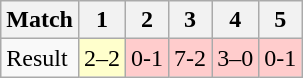<table class="wikitable">
<tr>
<th>Match</th>
<th>1</th>
<th>2</th>
<th>3</th>
<th>4</th>
<th>5</th>
</tr>
<tr>
<td>Result</td>
<td bgcolor="#FFFFCC">2–2</td>
<td bgcolor="#FFCCCC">0-1</td>
<td bgcolor="#FFCCCC">7-2</td>
<td bgcolor="#FFCCCC">3–0</td>
<td bgcolor="#FFCCCC">0-1</td>
</tr>
</table>
